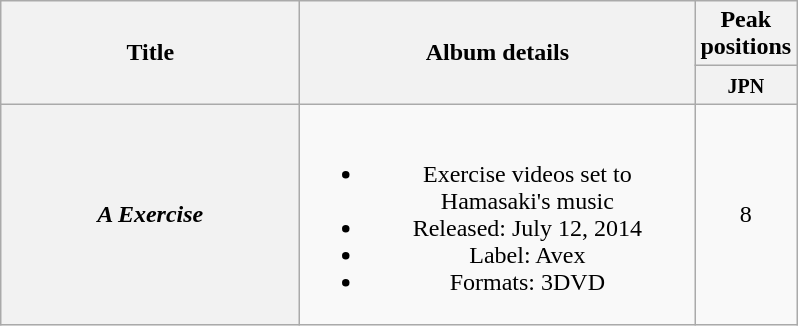<table class="wikitable plainrowheaders" style="text-align:center;">
<tr>
<th style="width:12em;" rowspan="2">Title</th>
<th style="width:16em;" rowspan="2">Album details</th>
<th colspan="1">Peak positions</th>
</tr>
<tr>
<th style="width:2.5em;"><small>JPN</small><br></th>
</tr>
<tr>
<th scope="row"><em>A Exercise</em></th>
<td><br><ul><li>Exercise videos set to Hamasaki's music</li><li>Released: July 12, 2014</li><li>Label: Avex</li><li>Formats: 3DVD</li></ul></td>
<td>8</td>
</tr>
</table>
